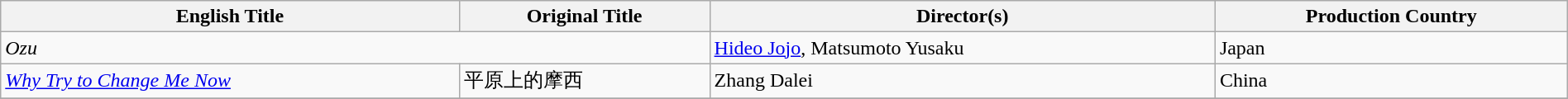<table class="sortable wikitable" style="width:100%; margin-bottom:4px">
<tr>
<th>English Title</th>
<th>Original Title</th>
<th>Director(s)</th>
<th>Production Country</th>
</tr>
<tr>
<td colspan="2"><em>Ozu</em> </td>
<td><a href='#'>Hideo Jojo</a>, Matsumoto Yusaku</td>
<td>Japan</td>
</tr>
<tr>
<td><em><a href='#'>Why Try to Change Me Now</a></em></td>
<td>平原上的摩西</td>
<td>Zhang Dalei</td>
<td>China</td>
</tr>
<tr>
</tr>
</table>
